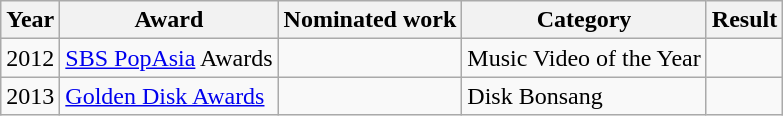<table class="wikitable">
<tr>
<th>Year</th>
<th>Award</th>
<th>Nominated work</th>
<th>Category</th>
<th>Result</th>
</tr>
<tr>
<td>2012</td>
<td><a href='#'>SBS PopAsia</a> Awards</td>
<td></td>
<td>Music Video of the Year</td>
<td></td>
</tr>
<tr>
<td>2013</td>
<td><a href='#'>Golden Disk Awards</a></td>
<td></td>
<td>Disk Bonsang</td>
<td></td>
</tr>
</table>
